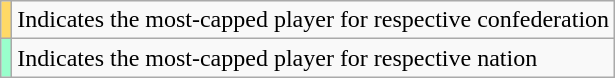<table class="wikitable">
<tr>
<td bgcolor=FFD966></td>
<td>Indicates the most-capped player for respective confederation</td>
</tr>
<tr>
<td bgcolor=#9FC></td>
<td>Indicates the most-capped player for respective nation</td>
</tr>
</table>
